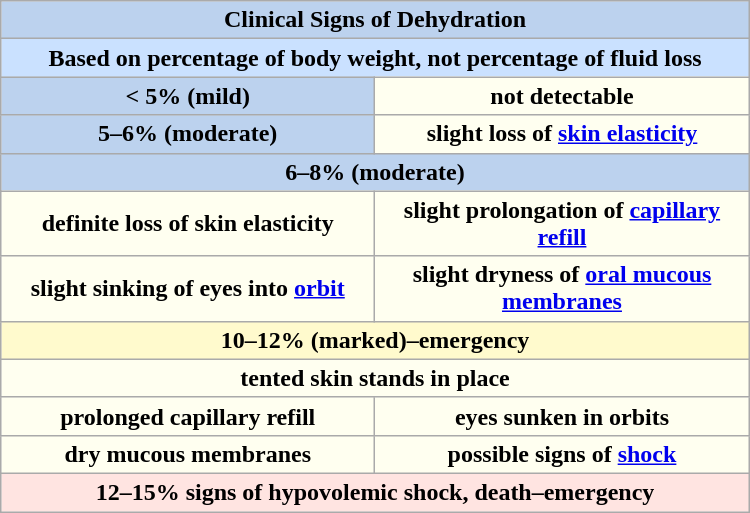<table class="wikitable"  align="right" width="500" border="1" style="border-collapse:collapse" bgcolor="powderblue"|>
<tr>
<th colspan="2" style="background:#BCD2EE">Clinical Signs of Dehydration </th>
</tr>
<tr>
<th colspan="2" style="background:#cae1ff">Based on percentage of body weight, not percentage of fluid loss</th>
</tr>
<tr>
<th width="250" style="background:#BCD2EE;" align="center">< 5% (mild)</th>
<th width="250" style="background:ivory;" align="center">not detectable</th>
</tr>
<tr>
<th width="250" style="background:#BCD2EE;" align="center">5–6% (moderate)</th>
<th width="250" style="background:ivory;" align="center">slight loss of <a href='#'>skin elasticity</a></th>
</tr>
<tr>
<th colspan="2" style="background:#BCD2EE">6–8%  (moderate)</th>
</tr>
<tr>
<th width="250" style="background:ivory;" align="center">definite loss of skin elasticity</th>
<th width="250" style="background:ivory;" align="center">slight prolongation of <a href='#'>capillary refill</a></th>
</tr>
<tr>
<th width="250" style="background:ivory;" align="center">slight sinking of eyes into <a href='#'>orbit</a></th>
<th width="250" style="background:ivory;" align="center">slight dryness of <a href='#'>oral mucous membranes</a></th>
</tr>
<tr>
<th colspan="2" style="background:lemonchiffon" align="center">10–12% (marked)–emergency</th>
</tr>
<tr>
<th colspan="2" style="background:ivory;" align="center">tented skin stands in place</th>
</tr>
<tr>
<th width="250" style="background:ivory;" align="center">prolonged capillary refill</th>
<th width="250" style="background:ivory;" align="center">eyes sunken in orbits</th>
</tr>
<tr>
<th width="250" style="background:ivory;" align="center">dry mucous membranes</th>
<th width="250" style="background:ivory;" align="center">possible signs of <a href='#'>shock</a></th>
</tr>
<tr>
<th colspan="2" style="background:mistyrose">12–15% signs of hypovolemic shock, death–emergency</th>
</tr>
</table>
